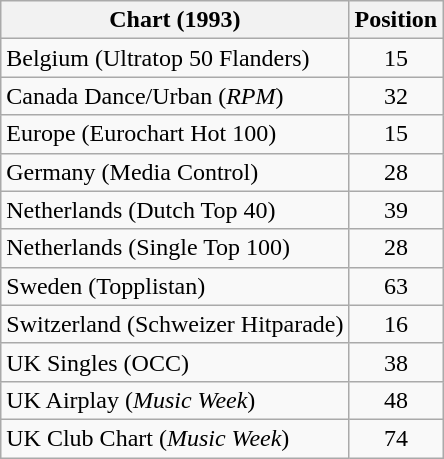<table class="wikitable sortable">
<tr>
<th>Chart (1993)</th>
<th>Position</th>
</tr>
<tr>
<td>Belgium (Ultratop 50 Flanders)</td>
<td align="center">15</td>
</tr>
<tr>
<td>Canada Dance/Urban (<em>RPM</em>)</td>
<td align="center">32</td>
</tr>
<tr>
<td>Europe (Eurochart Hot 100)</td>
<td align="center">15</td>
</tr>
<tr>
<td>Germany (Media Control)</td>
<td align="center">28</td>
</tr>
<tr>
<td>Netherlands (Dutch Top 40)</td>
<td align="center">39</td>
</tr>
<tr>
<td>Netherlands (Single Top 100)</td>
<td align="center">28</td>
</tr>
<tr>
<td>Sweden (Topplistan)</td>
<td align="center">63</td>
</tr>
<tr>
<td>Switzerland (Schweizer Hitparade)</td>
<td align="center">16</td>
</tr>
<tr>
<td>UK Singles (OCC)</td>
<td align="center">38</td>
</tr>
<tr>
<td>UK Airplay (<em>Music Week</em>)</td>
<td align="center">48</td>
</tr>
<tr>
<td>UK Club Chart (<em>Music Week</em>)</td>
<td align="center">74</td>
</tr>
</table>
